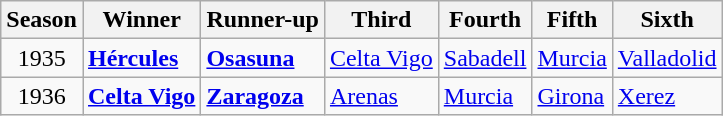<table class="wikitable">
<tr>
<th>Season</th>
<th>Winner</th>
<th>Runner-up</th>
<th>Third</th>
<th>Fourth</th>
<th>Fifth</th>
<th>Sixth</th>
</tr>
<tr>
<td align=center>1935</td>
<td><strong><a href='#'>Hércules</a></strong></td>
<td><strong><a href='#'>Osasuna</a></strong></td>
<td><a href='#'>Celta Vigo</a></td>
<td><a href='#'>Sabadell</a></td>
<td><a href='#'>Murcia</a></td>
<td><a href='#'>Valladolid</a></td>
</tr>
<tr>
<td align=center>1936</td>
<td><strong><a href='#'>Celta Vigo</a></strong></td>
<td><strong><a href='#'>Zaragoza</a></strong></td>
<td><a href='#'>Arenas</a></td>
<td><a href='#'>Murcia</a></td>
<td><a href='#'>Girona</a></td>
<td><a href='#'>Xerez</a></td>
</tr>
</table>
